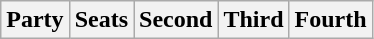<table class="wikitable">
<tr>
<th colspan=2>Party</th>
<th>Seats</th>
<th>Second</th>
<th>Third</th>
<th>Fourth<br>


</th>
</tr>
</table>
